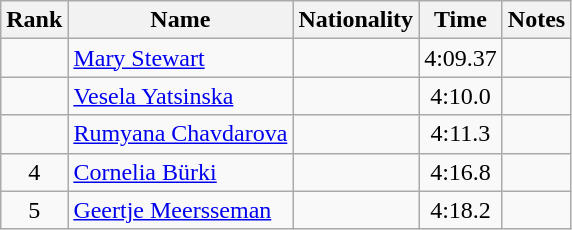<table class="wikitable sortable" style="text-align:center">
<tr>
<th>Rank</th>
<th>Name</th>
<th>Nationality</th>
<th>Time</th>
<th>Notes</th>
</tr>
<tr>
<td></td>
<td align="left"><a href='#'>Mary Stewart</a></td>
<td align=left></td>
<td>4:09.37</td>
<td></td>
</tr>
<tr>
<td></td>
<td align="left"><a href='#'>Vesela Yatsinska</a></td>
<td align=left></td>
<td>4:10.0</td>
<td></td>
</tr>
<tr>
<td></td>
<td align="left"><a href='#'>Rumyana Chavdarova</a></td>
<td align=left></td>
<td>4:11.3</td>
<td></td>
</tr>
<tr>
<td>4</td>
<td align="left"><a href='#'>Cornelia Bürki</a></td>
<td align=left></td>
<td>4:16.8</td>
<td></td>
</tr>
<tr>
<td>5</td>
<td align="left"><a href='#'>Geertje Meersseman</a></td>
<td align=left></td>
<td>4:18.2</td>
<td></td>
</tr>
</table>
